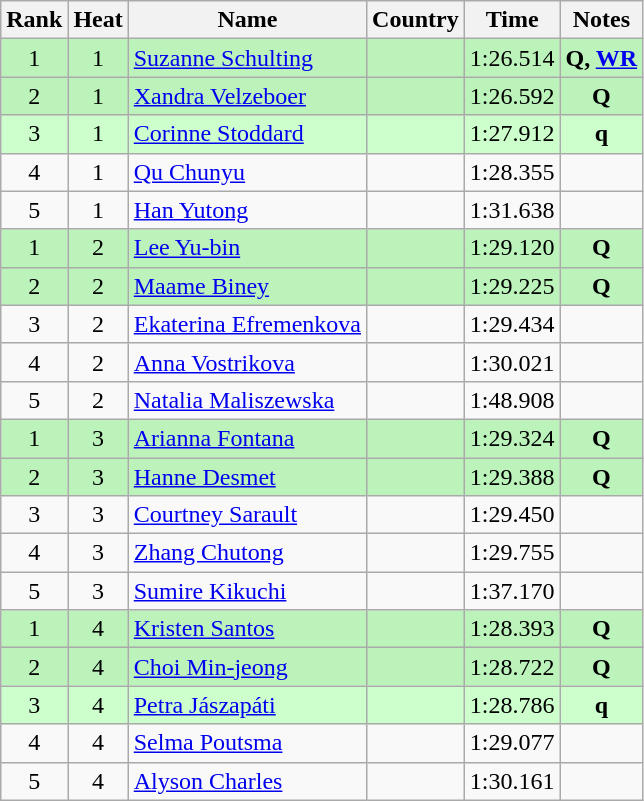<table class="wikitable sortable" style="text-align:center">
<tr>
<th>Rank</th>
<th>Heat</th>
<th>Name</th>
<th>Country</th>
<th>Time</th>
<th>Notes</th>
</tr>
<tr bgcolor=#bbf3bb>
<td>1</td>
<td>1</td>
<td align=left><a href='#'>Suzanne Schulting</a></td>
<td align=left></td>
<td>1:26.514</td>
<td><strong>Q, <a href='#'>WR</a></strong></td>
</tr>
<tr bgcolor=#bbf3bb>
<td>2</td>
<td>1</td>
<td align=left><a href='#'>Xandra Velzeboer</a></td>
<td align=left></td>
<td>1:26.592</td>
<td><strong>Q</strong></td>
</tr>
<tr bgcolor=ccffcc>
<td>3</td>
<td>1</td>
<td align=left><a href='#'>Corinne Stoddard</a></td>
<td align=left></td>
<td>1:27.912</td>
<td><strong>q</strong></td>
</tr>
<tr>
<td>4</td>
<td>1</td>
<td align=left><a href='#'>Qu Chunyu</a></td>
<td align=left></td>
<td>1:28.355</td>
<td></td>
</tr>
<tr>
<td>5</td>
<td>1</td>
<td align=left><a href='#'>Han Yutong</a></td>
<td align=left></td>
<td>1:31.638</td>
<td></td>
</tr>
<tr bgcolor=#bbf3bb>
<td>1</td>
<td>2</td>
<td align=left><a href='#'>Lee Yu-bin</a></td>
<td align=left></td>
<td>1:29.120</td>
<td><strong>Q</strong></td>
</tr>
<tr bgcolor=#bbf3bb>
<td>2</td>
<td>2</td>
<td align=left><a href='#'>Maame Biney</a></td>
<td align=left></td>
<td>1:29.225</td>
<td><strong>Q</strong></td>
</tr>
<tr>
<td>3</td>
<td>2</td>
<td align=left><a href='#'>Ekaterina Efremenkova</a></td>
<td align=left></td>
<td>1:29.434</td>
<td></td>
</tr>
<tr>
<td>4</td>
<td>2</td>
<td align=left><a href='#'>Anna Vostrikova</a></td>
<td align=left></td>
<td>1:30.021</td>
<td></td>
</tr>
<tr>
<td>5</td>
<td>2</td>
<td align=left><a href='#'>Natalia Maliszewska</a></td>
<td align=left></td>
<td>1:48.908</td>
<td></td>
</tr>
<tr bgcolor=#bbf3bb>
<td>1</td>
<td>3</td>
<td align=left><a href='#'>Arianna Fontana</a></td>
<td align=left></td>
<td>1:29.324</td>
<td><strong>Q</strong></td>
</tr>
<tr bgcolor=#bbf3bb>
<td>2</td>
<td>3</td>
<td align=left><a href='#'>Hanne Desmet</a></td>
<td align=left></td>
<td>1:29.388</td>
<td><strong>Q</strong></td>
</tr>
<tr>
<td>3</td>
<td>3</td>
<td align=left><a href='#'>Courtney Sarault</a></td>
<td align=left></td>
<td>1:29.450</td>
<td></td>
</tr>
<tr>
<td>4</td>
<td>3</td>
<td align=left><a href='#'>Zhang Chutong</a></td>
<td align=left></td>
<td>1:29.755</td>
<td></td>
</tr>
<tr>
<td>5</td>
<td>3</td>
<td align=left><a href='#'>Sumire Kikuchi</a></td>
<td align=left></td>
<td>1:37.170</td>
<td></td>
</tr>
<tr bgcolor=#bbf3bb>
<td>1</td>
<td>4</td>
<td align=left><a href='#'>Kristen Santos</a></td>
<td align=left></td>
<td>1:28.393</td>
<td><strong>Q</strong></td>
</tr>
<tr bgcolor=#bbf3bb>
<td>2</td>
<td>4</td>
<td align=left><a href='#'>Choi Min-jeong</a></td>
<td align=left></td>
<td>1:28.722</td>
<td><strong>Q</strong></td>
</tr>
<tr bgcolor=ccffcc>
<td>3</td>
<td>4</td>
<td align=left><a href='#'>Petra Jászapáti</a></td>
<td align=left></td>
<td>1:28.786</td>
<td><strong>q</strong></td>
</tr>
<tr>
<td>4</td>
<td>4</td>
<td align=left><a href='#'>Selma Poutsma</a></td>
<td align=left></td>
<td>1:29.077</td>
<td></td>
</tr>
<tr>
<td>5</td>
<td>4</td>
<td align=left><a href='#'>Alyson Charles</a></td>
<td align=left></td>
<td>1:30.161</td>
<td></td>
</tr>
</table>
